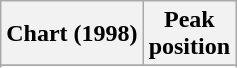<table class="wikitable sortable plainrowheaders" style="text-align:center">
<tr>
<th scope="col">Chart (1998)</th>
<th scope="col">Peak<br>position</th>
</tr>
<tr>
</tr>
<tr>
</tr>
<tr>
</tr>
</table>
